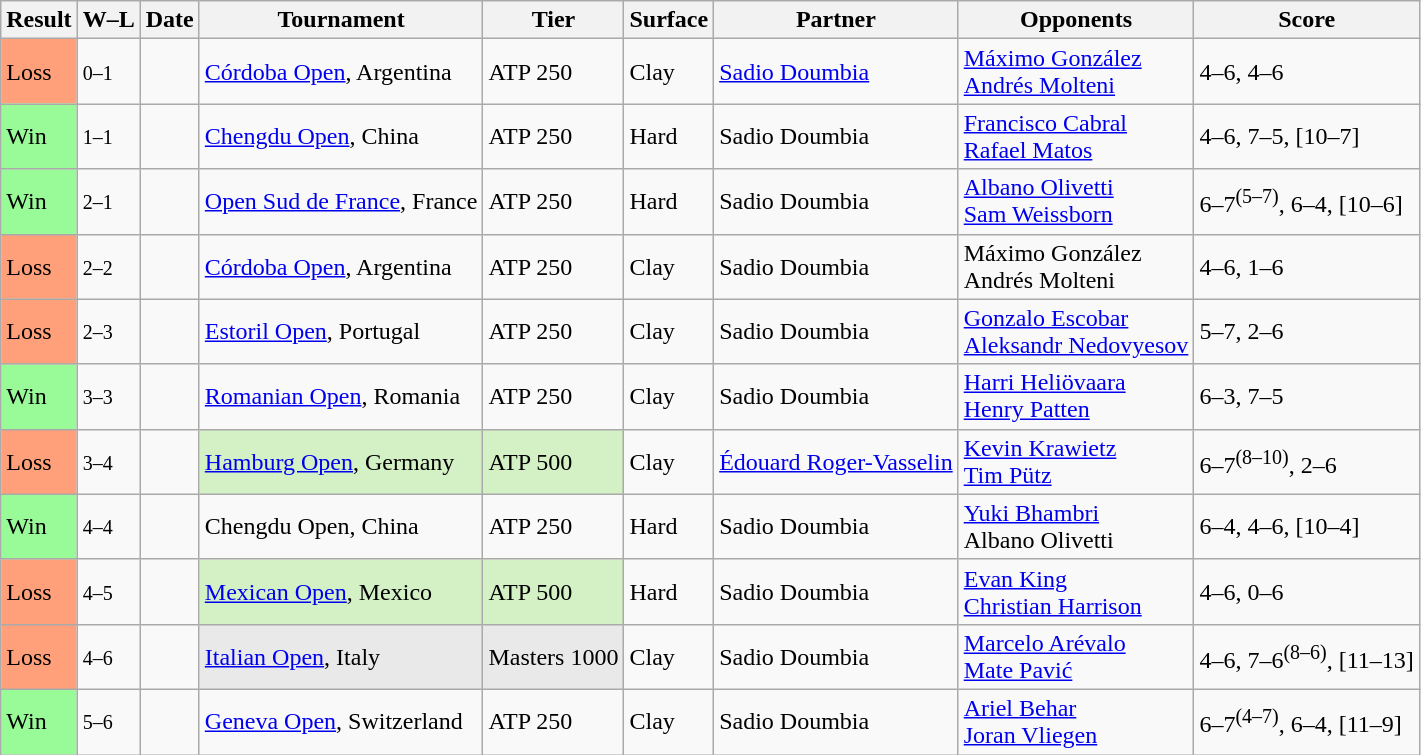<table class="sortable wikitable">
<tr>
<th>Result</th>
<th class="unsortable">W–L</th>
<th>Date</th>
<th>Tournament</th>
<th>Tier</th>
<th>Surface</th>
<th>Partner</th>
<th>Opponents</th>
<th class="unsortable">Score</th>
</tr>
<tr>
<td bgcolor=FFA07A>Loss</td>
<td><small>0–1</small></td>
<td><a href='#'></a></td>
<td><a href='#'>Córdoba Open</a>, Argentina</td>
<td>ATP 250</td>
<td>Clay</td>
<td> <a href='#'>Sadio Doumbia</a></td>
<td> <a href='#'>Máximo González</a> <br>  <a href='#'>Andrés Molteni</a></td>
<td>4–6, 4–6</td>
</tr>
<tr>
<td bgcolor= 98fb98>Win</td>
<td><small>1–1</small></td>
<td><a href='#'></a></td>
<td><a href='#'>Chengdu Open</a>, China</td>
<td>ATP 250</td>
<td>Hard</td>
<td> Sadio Doumbia</td>
<td> <a href='#'>Francisco Cabral</a> <br>  <a href='#'>Rafael Matos</a></td>
<td>4–6, 7–5, [10–7]</td>
</tr>
<tr>
<td bgcolor= 98FB98>Win</td>
<td><small>2–1</small></td>
<td><a href='#'></a></td>
<td><a href='#'>Open Sud de France</a>, France</td>
<td>ATP 250</td>
<td>Hard</td>
<td> Sadio Doumbia</td>
<td> <a href='#'>Albano Olivetti</a><br> <a href='#'>Sam Weissborn</a></td>
<td>6–7<sup>(5–7)</sup>, 6–4, [10–6]</td>
</tr>
<tr>
<td bgcolor=FFA07A>Loss</td>
<td><small>2–2</small></td>
<td><a href='#'></a></td>
<td><a href='#'>Córdoba Open</a>, Argentina</td>
<td>ATP 250</td>
<td>Clay</td>
<td> Sadio Doumbia</td>
<td> Máximo González <br>  Andrés Molteni</td>
<td>4–6, 1–6</td>
</tr>
<tr>
<td bgcolor= FFA07A>Loss</td>
<td><small>2–3</small></td>
<td><a href='#'></a></td>
<td><a href='#'>Estoril Open</a>, Portugal</td>
<td>ATP 250</td>
<td>Clay</td>
<td> Sadio Doumbia</td>
<td> <a href='#'>Gonzalo Escobar</a><br> <a href='#'>Aleksandr Nedovyesov</a></td>
<td>5–7, 2–6</td>
</tr>
<tr>
<td bgcolor= 98FB98>Win</td>
<td><small>3–3</small></td>
<td><a href='#'></a></td>
<td><a href='#'>Romanian Open</a>, Romania</td>
<td>ATP 250</td>
<td>Clay</td>
<td> Sadio Doumbia</td>
<td> <a href='#'>Harri Heliövaara</a><br> <a href='#'>Henry Patten</a></td>
<td>6–3, 7–5</td>
</tr>
<tr>
<td bgcolor= FFA07A>Loss</td>
<td><small>3–4</small></td>
<td><a href='#'></a></td>
<td bgcolor=d4f1c5><a href='#'>Hamburg Open</a>, Germany</td>
<td bgcolor=d4f1c5>ATP 500</td>
<td>Clay</td>
<td> <a href='#'>Édouard Roger-Vasselin</a></td>
<td> <a href='#'>Kevin Krawietz</a> <br> <a href='#'>Tim Pütz</a></td>
<td>6–7<sup>(8–10)</sup>, 2–6</td>
</tr>
<tr>
<td bgcolor= 98FB98>Win</td>
<td><small>4–4</small></td>
<td><a href='#'></a></td>
<td>Chengdu Open, China</td>
<td>ATP 250</td>
<td>Hard</td>
<td> Sadio Doumbia</td>
<td> <a href='#'>Yuki Bhambri</a><br> Albano Olivetti</td>
<td>6–4, 4–6, [10–4]</td>
</tr>
<tr>
<td bgcolor=FFA07A>Loss</td>
<td><small>4–5</small></td>
<td><a href='#'></a></td>
<td bgcolor=d4f1c5><a href='#'>Mexican Open</a>, Mexico</td>
<td bgcolor=d4f1c5>ATP 500</td>
<td>Hard</td>
<td> Sadio Doumbia</td>
<td> <a href='#'>Evan King</a><br> <a href='#'>Christian Harrison</a></td>
<td>4–6, 0–6</td>
</tr>
<tr>
<td bgcolor=FFA07A>Loss</td>
<td><small>4–6</small></td>
<td><a href='#'></a></td>
<td style="background:#E9E9E9;"><a href='#'>Italian Open</a>, Italy</td>
<td style="background:#E9E9E9;">Masters 1000</td>
<td>Clay</td>
<td> Sadio Doumbia</td>
<td> <a href='#'>Marcelo Arévalo</a><br> <a href='#'>Mate Pavić</a></td>
<td>4–6, 7–6<sup>(8–6)</sup>, [11–13]</td>
</tr>
<tr>
<td bgcolor= 98FB98>Win</td>
<td><small>5–6</small></td>
<td><a href='#'></a></td>
<td><a href='#'>Geneva Open</a>, Switzerland</td>
<td>ATP 250</td>
<td>Clay</td>
<td> Sadio Doumbia</td>
<td> <a href='#'>Ariel Behar</a><br> <a href='#'>Joran Vliegen</a></td>
<td>6–7<sup>(4–7)</sup>, 6–4, [11–9]</td>
</tr>
</table>
